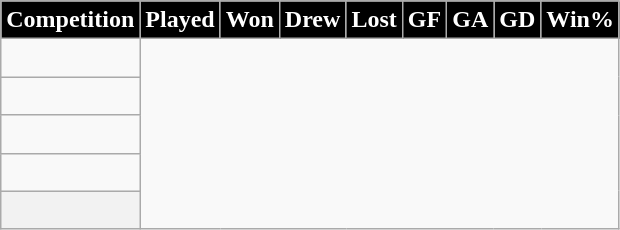<table class="wikitable sortable" style="text-align: center;">
<tr>
<th style="background:black; color:white; text-align:center;">Competition</th>
<th style="background:black; color:white; text-align:center;">Played</th>
<th style="background:black; color:white; text-align:center;">Won</th>
<th style="background:black; color:white; text-align:center;">Drew</th>
<th style="background:black; color:white; text-align:center;">Lost</th>
<th style="background:black; color:white; text-align:center;">GF</th>
<th style="background:black; color:white; text-align:center;">GA</th>
<th style="background:black; color:white; text-align:center;">GD</th>
<th style="background:black; color:white; text-align:center;">Win%</th>
</tr>
<tr>
<td align=left><br></td>
</tr>
<tr>
<td align=left><br></td>
</tr>
<tr>
<td align=left><br></td>
</tr>
<tr>
<td align=left><br></td>
</tr>
<tr class="sortbottom">
<th><br></th>
</tr>
</table>
